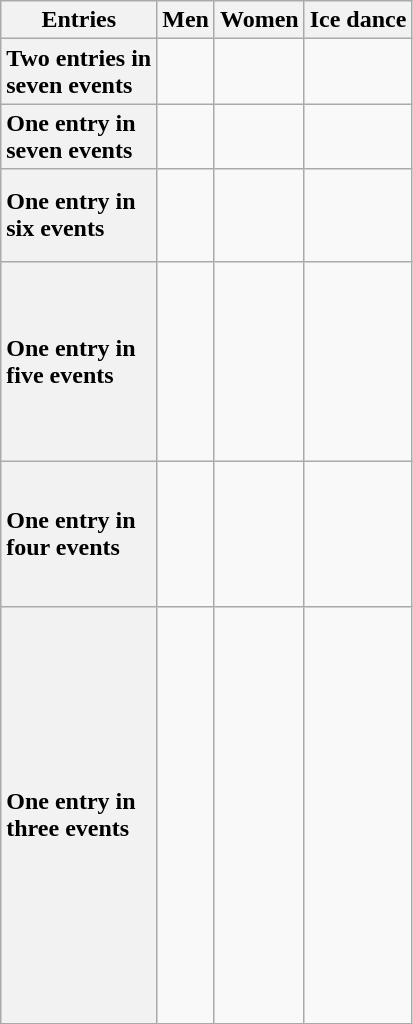<table class="wikitable unsortable" style="text-align:left">
<tr>
<th scope="col">Entries</th>
<th scope="col">Men</th>
<th scope="col">Women</th>
<th scope="col">Ice dance</th>
</tr>
<tr>
<th scope="row" style="text-align:left">Two entries in<br>seven events</th>
<td valign="top"> <br>  <br> </td>
<td valign="top"> <br>  <br> </td>
<td valign="top"> <br>  <br> </td>
</tr>
<tr>
<th scope="row" style="text-align:left">One entry in<br>seven events</th>
<td valign="top"> <br>  <br> </td>
<td valign="top"> <br>  <br> </td>
<td valign="top"> <br>  <br> </td>
</tr>
<tr>
<th scope="row" style="text-align:left">One entry in<br>six events</th>
<td valign="top"> <br>  <br>  <br> </td>
<td valign="top"> <br>  <br>  <br> </td>
<td valign="top"> <br>  <br>  <br> </td>
</tr>
<tr>
<th scope="row" style="text-align:left">One entry in<br>five events</th>
<td valign="top"> <br>  <br>  <br>  <br>  <br>  <br>  <br> </td>
<td valign="top"> <br>  <br>  <br>  <br> </td>
<td valign="top"> <br>  <br>  <br>  <br> </td>
</tr>
<tr>
<th scope="row" style="text-align:left">One entry in<br>four events</th>
<td valign="top"> <br>  <br>  <br>  <br> </td>
<td valign="top"> <br>  <br>  <br>  <br>  <br> </td>
<td valign="top"> <br>  <br>  <br> </td>
</tr>
<tr>
<th scope="row" style="text-align:left">One entry in<br>three events</th>
<td valign="top"> <br>  <br>  <br>  <br>  <br>  <br>  <br> </td>
<td valign="top"> <br>  <br>  <br>  <br>  <br>  <br>  <br>  <br>  <br>  <br>  <br>  <br>  <br>  <br>  <br> </td>
<td valign="top"> <br>  <br>  <br> </td>
</tr>
</table>
